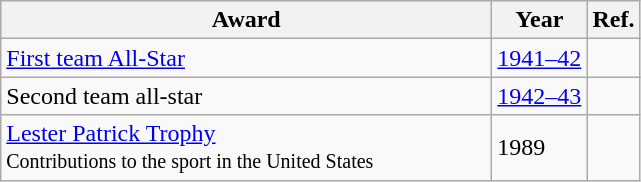<table class="wikitable">
<tr>
<th scope="col" style="width:20em">Award</th>
<th scope="col">Year</th>
<th scope="col">Ref.</th>
</tr>
<tr>
<td><a href='#'>First team All-Star</a></td>
<td><a href='#'>1941–42</a></td>
<td></td>
</tr>
<tr>
<td>Second team all-star</td>
<td><a href='#'>1942–43</a></td>
<td></td>
</tr>
<tr>
<td><a href='#'>Lester Patrick Trophy</a><br><small>Contributions to the sport in the United States</small></td>
<td>1989</td>
<td></td>
</tr>
</table>
